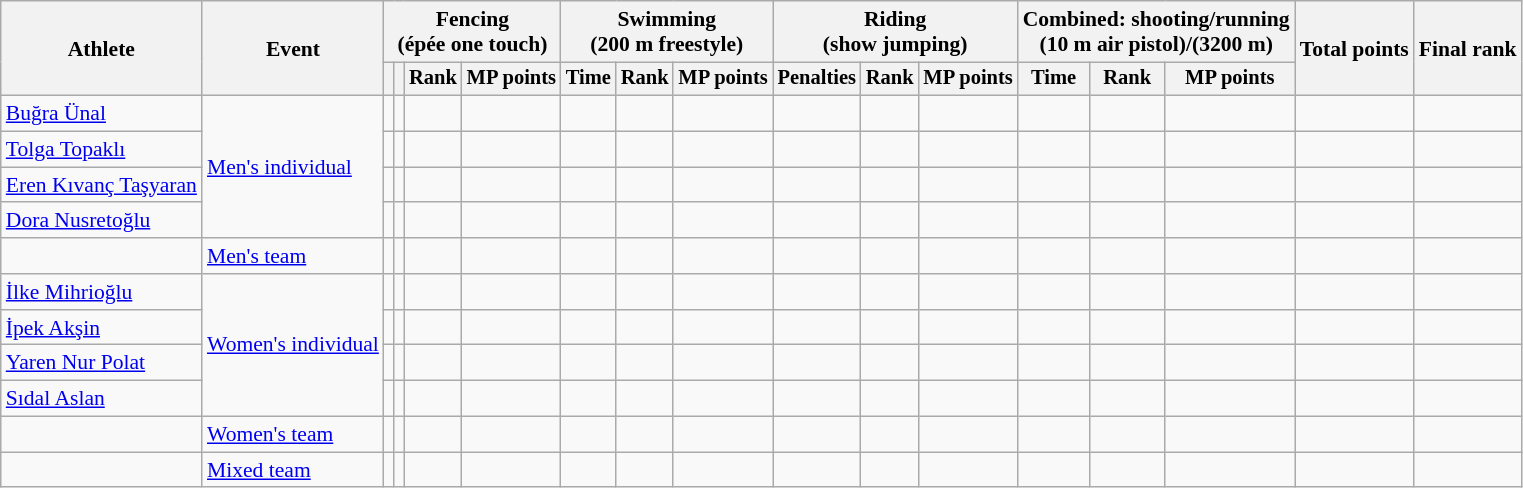<table class="wikitable" style="font-size:90%">
<tr>
<th rowspan="2">Athlete</th>
<th rowspan="2">Event</th>
<th colspan=4>Fencing<br><span>(épée one touch)</span></th>
<th colspan=3>Swimming<br><span>(200 m freestyle)</span></th>
<th colspan=3>Riding<br><span>(show jumping)</span></th>
<th colspan=3>Combined: shooting/running<br><span>(10 m air pistol)/(3200 m)</span></th>
<th rowspan=2>Total points</th>
<th rowspan=2>Final rank</th>
</tr>
<tr style="font-size:95%">
<th></th>
<th></th>
<th>Rank</th>
<th>MP points</th>
<th>Time</th>
<th>Rank</th>
<th>MP points</th>
<th>Penalties</th>
<th>Rank</th>
<th>MP points</th>
<th>Time</th>
<th>Rank</th>
<th>MP points</th>
</tr>
<tr align=center>
<td align=left><a href='#'>Buğra Ünal</a></td>
<td align=left rowspan="4"><a href='#'>Men's individual</a></td>
<td></td>
<td></td>
<td></td>
<td></td>
<td></td>
<td></td>
<td></td>
<td></td>
<td></td>
<td></td>
<td></td>
<td></td>
<td></td>
<td></td>
<td></td>
</tr>
<tr align=center>
<td align=left><a href='#'>Tolga Topaklı</a></td>
<td></td>
<td></td>
<td></td>
<td></td>
<td></td>
<td></td>
<td></td>
<td></td>
<td></td>
<td></td>
<td></td>
<td></td>
<td></td>
<td></td>
<td></td>
</tr>
<tr align=center>
<td align=left><a href='#'>Eren Kıvanç Taşyaran</a></td>
<td></td>
<td></td>
<td></td>
<td></td>
<td></td>
<td></td>
<td></td>
<td></td>
<td></td>
<td></td>
<td></td>
<td></td>
<td></td>
<td></td>
<td></td>
</tr>
<tr align=center>
<td align=left><a href='#'>Dora Nusretoğlu</a></td>
<td></td>
<td></td>
<td></td>
<td></td>
<td></td>
<td></td>
<td></td>
<td></td>
<td></td>
<td></td>
<td></td>
<td></td>
<td></td>
<td></td>
<td></td>
</tr>
<tr align=center>
<td align=left></td>
<td align=left><a href='#'>Men's team</a></td>
<td></td>
<td></td>
<td></td>
<td></td>
<td></td>
<td></td>
<td></td>
<td></td>
<td></td>
<td></td>
<td></td>
<td></td>
<td></td>
<td></td>
<td></td>
</tr>
<tr align=center>
<td align=left><a href='#'>İlke Mihrioğlu</a></td>
<td align=left rowspan="4"><a href='#'>Women's individual</a></td>
<td></td>
<td></td>
<td></td>
<td></td>
<td></td>
<td></td>
<td></td>
<td></td>
<td></td>
<td></td>
<td></td>
<td></td>
<td></td>
<td></td>
<td></td>
</tr>
<tr align=center>
<td align=left><a href='#'>İpek Akşin</a></td>
<td></td>
<td></td>
<td></td>
<td></td>
<td></td>
<td></td>
<td></td>
<td></td>
<td></td>
<td></td>
<td></td>
<td></td>
<td></td>
<td></td>
<td></td>
</tr>
<tr align=center>
<td align=left><a href='#'>Yaren Nur Polat</a></td>
<td></td>
<td></td>
<td></td>
<td></td>
<td></td>
<td></td>
<td></td>
<td></td>
<td></td>
<td></td>
<td></td>
<td></td>
<td></td>
<td></td>
<td></td>
</tr>
<tr align=center>
<td align=left><a href='#'>Sıdal Aslan</a></td>
<td></td>
<td></td>
<td></td>
<td></td>
<td></td>
<td></td>
<td></td>
<td></td>
<td></td>
<td></td>
<td></td>
<td></td>
<td></td>
<td></td>
<td></td>
</tr>
<tr align=center>
<td align=left></td>
<td align=left><a href='#'>Women's team</a></td>
<td></td>
<td></td>
<td></td>
<td></td>
<td></td>
<td></td>
<td></td>
<td></td>
<td></td>
<td></td>
<td></td>
<td></td>
<td></td>
<td></td>
<td></td>
</tr>
<tr align=center>
<td align=left></td>
<td align=left><a href='#'>Mixed team</a></td>
<td></td>
<td></td>
<td></td>
<td></td>
<td></td>
<td></td>
<td></td>
<td></td>
<td></td>
<td></td>
<td></td>
<td></td>
<td></td>
<td></td>
<td></td>
</tr>
</table>
